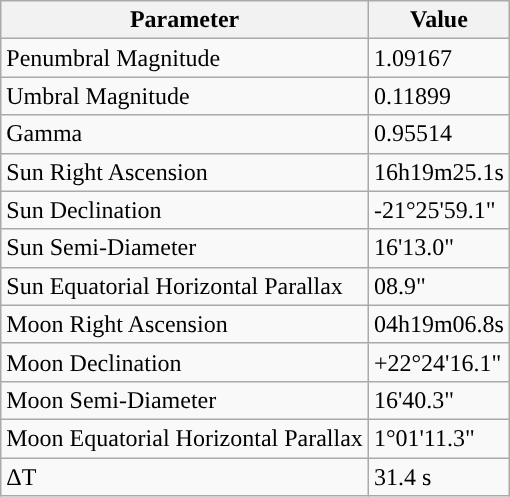<table class="wikitable">
<tr>
<th>Parameter</th>
<th>Value</th>
</tr>
<tr>
<td>Penumbral Magnitude</td>
<td>1.09167</td>
</tr>
<tr>
<td>Umbral Magnitude</td>
<td>0.11899</td>
</tr>
<tr>
<td>Gamma</td>
<td>0.95514</td>
</tr>
<tr>
<td>Sun Right Ascension</td>
<td>16h19m25.1s</td>
</tr>
<tr>
<td>Sun Declination</td>
<td>-21°25'59.1"</td>
</tr>
<tr>
<td>Sun Semi-Diameter</td>
<td>16'13.0"</td>
</tr>
<tr>
<td>Sun Equatorial Horizontal Parallax</td>
<td>08.9"</td>
</tr>
<tr>
<td>Moon Right Ascension</td>
<td>04h19m06.8s</td>
</tr>
<tr>
<td>Moon Declination</td>
<td>+22°24'16.1"</td>
</tr>
<tr>
<td>Moon Semi-Diameter</td>
<td>16'40.3"</td>
</tr>
<tr>
<td>Moon Equatorial Horizontal Parallax</td>
<td>1°01'11.3"</td>
</tr>
<tr>
<td>ΔT</td>
<td>31.4 s</td>
</tr>
</table>
